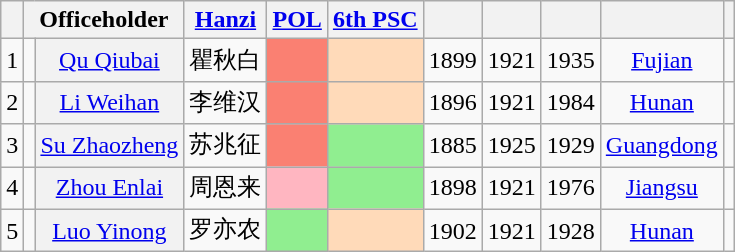<table class="wikitable sortable" style=text-align:center>
<tr>
<th scope=col></th>
<th scope=col colspan="2">Officeholder</th>
<th scope=col><a href='#'>Hanzi</a></th>
<th scope=col><a href='#'>POL</a></th>
<th scope=col><a href='#'>6th PSC</a></th>
<th scope=col></th>
<th scope=col></th>
<th scope=col></th>
<th scope=col></th>
<th scope=col class="unsortable"></th>
</tr>
<tr>
<td>1</td>
<td></td>
<th align="center" scope="row" style="font-weight:normal;"><a href='#'>Qu Qiubai</a></th>
<td data-sort-value="53">瞿秋白</td>
<td bgcolor = Salmon></td>
<td bgcolor = PeachPuff></td>
<td>1899</td>
<td>1921</td>
<td>1935</td>
<td><a href='#'>Fujian</a></td>
<td></td>
</tr>
<tr>
<td>2</td>
<td></td>
<th align="center" scope="row" style="font-weight:normal;"><a href='#'>Li Weihan</a></th>
<td data-sort-value="53">李维汉</td>
<td bgcolor = Salmon></td>
<td bgcolor = PeachPuff></td>
<td>1896</td>
<td>1921</td>
<td>1984</td>
<td><a href='#'>Hunan</a></td>
<td></td>
</tr>
<tr>
<td>3</td>
<td></td>
<th align="center" scope="row" style="font-weight:normal;"><a href='#'>Su Zhaozheng</a></th>
<td data-sort-value="53">苏兆征</td>
<td bgcolor = Salmon></td>
<td bgcolor = LightGreen></td>
<td>1885</td>
<td>1925</td>
<td>1929</td>
<td><a href='#'>Guangdong</a></td>
<td></td>
</tr>
<tr>
<td>4</td>
<td></td>
<th align="center" scope="row" style="font-weight:normal;"><a href='#'>Zhou Enlai</a></th>
<td data-sort-value="128">周恩来</td>
<td bgcolor = LightPink></td>
<td bgcolor = LightGreen></td>
<td>1898</td>
<td>1921</td>
<td>1976</td>
<td><a href='#'>Jiangsu</a></td>
<td></td>
</tr>
<tr>
<td>5</td>
<td></td>
<th align="center" scope="row" style="font-weight:normal;"><a href='#'>Luo Yinong</a></th>
<td data-sort-value="53">罗亦农</td>
<td bgcolor = LightGreen></td>
<td bgcolor = PeachPuff></td>
<td>1902</td>
<td>1921</td>
<td>1928</td>
<td><a href='#'>Hunan</a></td>
<td></td>
</tr>
</table>
